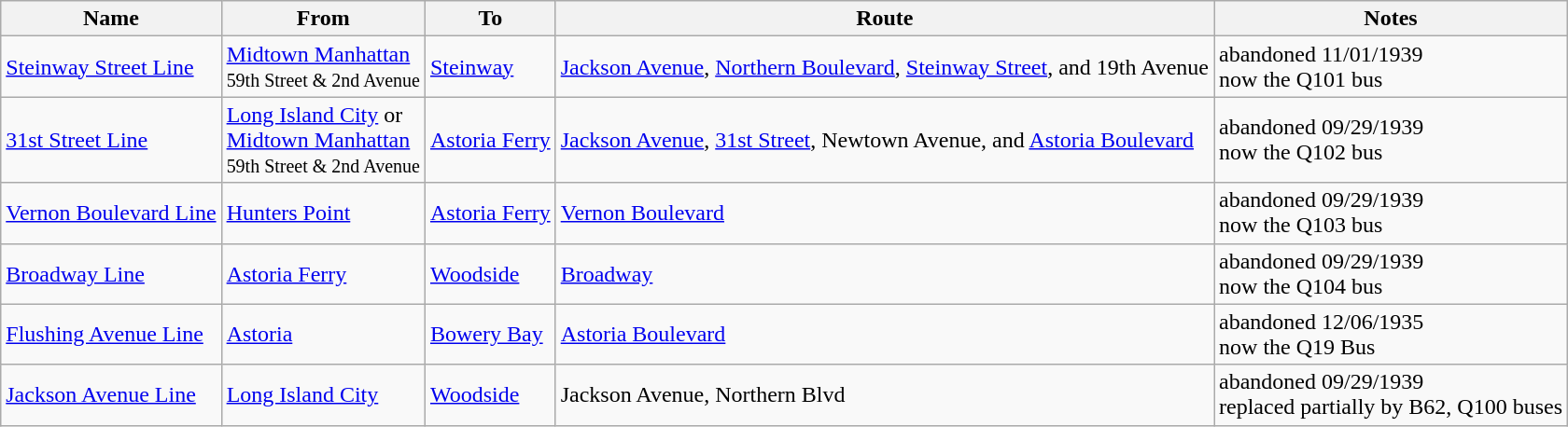<table class=wikitable>
<tr>
<th>Name</th>
<th>From</th>
<th>To</th>
<th>Route</th>
<th>Notes</th>
</tr>
<tr>
<td><a href='#'>Steinway Street Line</a></td>
<td><a href='#'>Midtown Manhattan</a><br><small>59th Street & 2nd Avenue</small></td>
<td><a href='#'>Steinway</a></td>
<td><a href='#'>Jackson Avenue</a>, <a href='#'>Northern Boulevard</a>, <a href='#'>Steinway Street</a>, and 19th Avenue</td>
<td>abandoned 11/01/1939<br>now the Q101 bus</td>
</tr>
<tr>
<td><a href='#'>31st Street Line</a></td>
<td><a href='#'>Long Island City</a> or <br><a href='#'>Midtown Manhattan</a><br><small>59th Street & 2nd Avenue</small></td>
<td><a href='#'>Astoria Ferry</a></td>
<td><a href='#'>Jackson Avenue</a>, <a href='#'>31st Street</a>, Newtown Avenue, and <a href='#'>Astoria Boulevard</a></td>
<td>abandoned 09/29/1939<br>now the Q102 bus</td>
</tr>
<tr>
<td><a href='#'>Vernon Boulevard Line</a></td>
<td><a href='#'>Hunters Point</a></td>
<td><a href='#'>Astoria Ferry</a></td>
<td><a href='#'>Vernon Boulevard</a></td>
<td>abandoned 09/29/1939<br>now the Q103 bus</td>
</tr>
<tr>
<td><a href='#'>Broadway Line</a></td>
<td><a href='#'>Astoria Ferry</a></td>
<td><a href='#'>Woodside</a></td>
<td><a href='#'>Broadway</a></td>
<td>abandoned 09/29/1939<br>now the Q104 bus</td>
</tr>
<tr>
<td><a href='#'>Flushing Avenue Line</a></td>
<td><a href='#'>Astoria</a></td>
<td><a href='#'>Bowery Bay</a></td>
<td><a href='#'>Astoria Boulevard</a></td>
<td>abandoned 12/06/1935<br>now the Q19 Bus</td>
</tr>
<tr>
<td><a href='#'>Jackson Avenue Line</a></td>
<td><a href='#'>Long Island City</a></td>
<td><a href='#'>Woodside</a></td>
<td>Jackson Avenue, Northern Blvd</td>
<td>abandoned 09/29/1939<br>replaced partially by B62, Q100 buses</td>
</tr>
</table>
